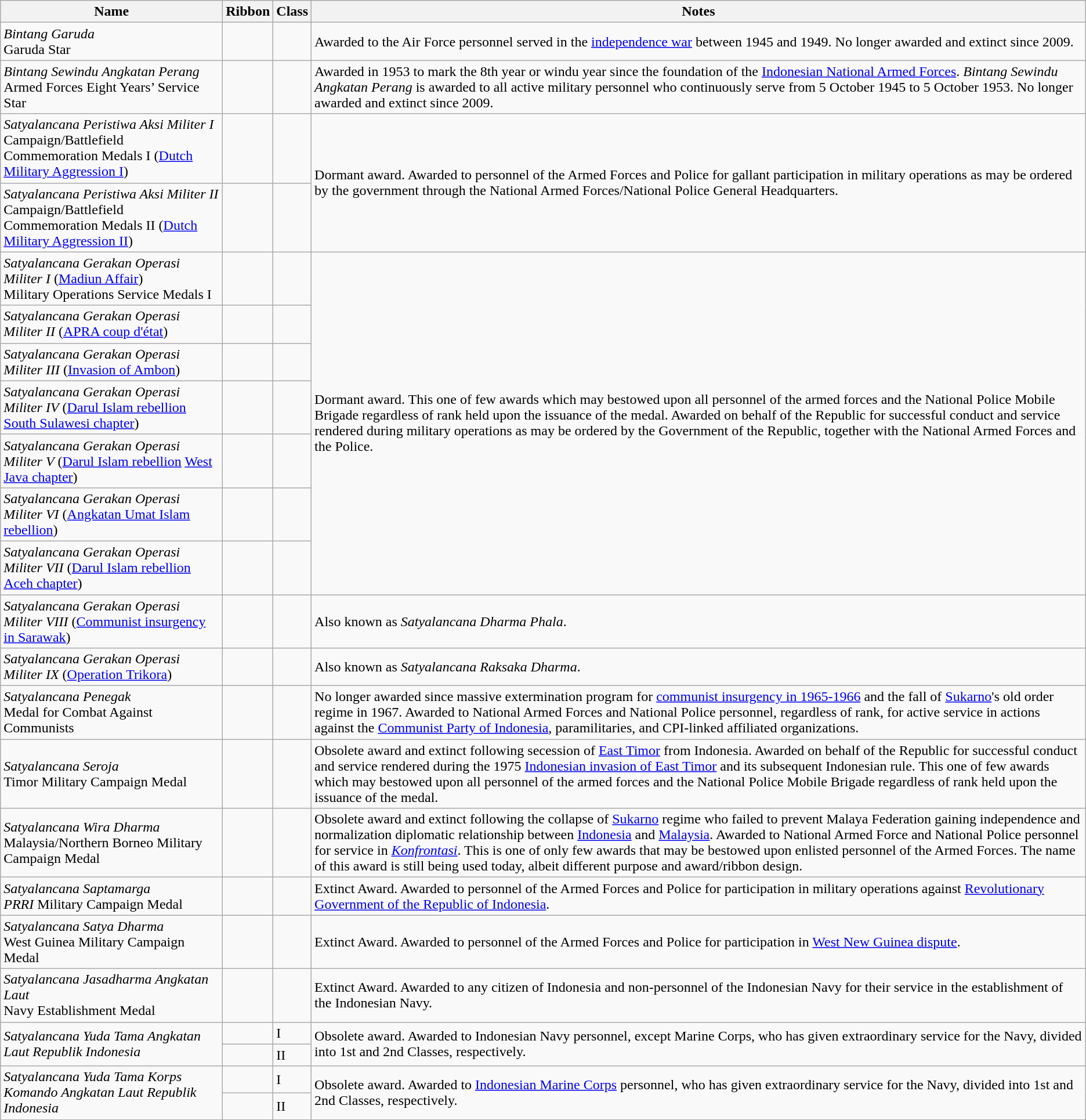<table class="wikitable">
<tr>
<th>Name</th>
<th>Ribbon</th>
<th>Class</th>
<th>Notes</th>
</tr>
<tr>
<td><em>Bintang Garuda</em><br>Garuda Star</td>
<td></td>
<td></td>
<td>Awarded to the Air Force personnel served in the <a href='#'>independence war</a> between 1945 and 1949. No longer awarded and extinct since 2009.</td>
</tr>
<tr>
<td><em>Bintang Sewindu Angkatan Perang</em><br>Armed Forces Eight Years’ Service Star</td>
<td></td>
<td></td>
<td>Awarded in 1953 to mark the 8th year or windu year since the foundation of the <a href='#'>Indonesian National Armed Forces</a>. <em>Bintang Sewindu Angkatan Perang</em> is awarded to all active military personnel who continuously serve from 5 October 1945 to 5 October 1953. No longer awarded and extinct since 2009.</td>
</tr>
<tr>
<td><em>Satyalancana Peristiwa Aksi Militer I</em><br>Campaign/Battlefield Commemoration Medals I (<a href='#'>Dutch Military Aggression I</a>)</td>
<td></td>
<td></td>
<td rowspan="2">Dormant award. Awarded to personnel of the Armed Forces and Police for gallant participation in military operations as may be ordered by the government through the National Armed Forces/National Police General Headquarters.</td>
</tr>
<tr>
<td><em>Satyalancana Peristiwa Aksi Militer II</em><br>Campaign/Battlefield Commemoration Medals II (<a href='#'>Dutch Military Aggression II</a>)</td>
<td></td>
<td></td>
</tr>
<tr>
<td><em>Satyalancana Gerakan Operasi Militer I</em> (<a href='#'>Madiun Affair</a>)<br>Military Operations Service Medals I</td>
<td></td>
<td></td>
<td rowspan="7">Dormant award. This one of few awards which may bestowed upon all personnel of the armed forces and the National Police Mobile Brigade regardless of rank held upon the issuance of the medal. Awarded on behalf of the Republic for successful conduct and service rendered during military operations as may be ordered by the Government of the Republic, together with the National Armed Forces and the Police.</td>
</tr>
<tr>
<td><em>Satyalancana Gerakan Operasi Militer II</em> (<a href='#'>APRA coup d'état</a>)</td>
<td></td>
<td></td>
</tr>
<tr>
<td><em>Satyalancana Gerakan Operasi Militer III</em> (<a href='#'>Invasion of Ambon</a>)</td>
<td></td>
<td></td>
</tr>
<tr>
<td><em>Satyalancana Gerakan Operasi Militer IV</em> (<a href='#'>Darul Islam rebellion</a> <a href='#'>South Sulawesi chapter</a>)</td>
<td></td>
<td></td>
</tr>
<tr>
<td><em>Satyalancana Gerakan Operasi Militer V</em> (<a href='#'>Darul Islam rebellion</a> <a href='#'>West Java chapter</a>)</td>
<td></td>
<td></td>
</tr>
<tr>
<td><em>Satyalancana Gerakan Operasi Militer VI</em> (<a href='#'>Angkatan Umat Islam rebellion</a>)</td>
<td></td>
<td></td>
</tr>
<tr>
<td><em>Satyalancana Gerakan Operasi Militer VII</em> (<a href='#'>Darul Islam rebellion</a> <a href='#'>Aceh chapter</a>)</td>
<td></td>
<td></td>
</tr>
<tr>
<td><em>Satyalancana Gerakan Operasi Militer VIII</em> (<a href='#'>Communist insurgency in Sarawak</a>)</td>
<td></td>
<td></td>
<td>Also known as <em>Satyalancana Dharma Phala</em>.</td>
</tr>
<tr>
<td><em>Satyalancana Gerakan Operasi Militer IX</em> (<a href='#'>Operation Trikora</a>)</td>
<td></td>
<td></td>
<td>Also known as <em>Satyalancana Raksaka Dharma</em>.</td>
</tr>
<tr>
<td><em>Satyalancana Penegak</em><br>Medal for Combat Against Communists</td>
<td></td>
<td></td>
<td>No longer awarded since massive extermination program for <a href='#'>communist insurgency in 1965-1966</a> and the fall of <a href='#'>Sukarno</a>'s old order regime in 1967. Awarded to National Armed Forces and National Police personnel, regardless of rank, for active service in actions against the <a href='#'>Communist Party of Indonesia</a>, paramilitaries, and CPI-linked affiliated organizations.</td>
</tr>
<tr>
<td><em>Satyalancana Seroja</em><br>Timor Military Campaign Medal</td>
<td></td>
<td></td>
<td>Obsolete award and extinct following secession of <a href='#'>East Timor</a> from Indonesia. Awarded on behalf of the Republic for successful conduct and service rendered during the 1975 <a href='#'>Indonesian invasion of East Timor</a> and its subsequent Indonesian rule. This one of few awards which may bestowed upon all personnel of the armed forces and the National Police Mobile Brigade regardless of rank held upon the issuance of the medal.</td>
</tr>
<tr>
<td><em>Satyalancana Wira Dharma</em><br>Malaysia/Northern Borneo Military Campaign Medal</td>
<td></td>
<td></td>
<td>Obsolete award and extinct following the collapse of <a href='#'>Sukarno</a> regime who failed to prevent Malaya Federation gaining independence and normalization diplomatic relationship between <a href='#'>Indonesia</a> and <a href='#'>Malaysia</a>. Awarded to National Armed Force and National Police personnel for service in <em><a href='#'>Konfrontasi</a></em>. This is one of only few awards that may be bestowed upon enlisted personnel of the Armed Forces. The name of this award is still being used today, albeit different purpose and award/ribbon design.</td>
</tr>
<tr>
<td><em>Satyalancana Saptamarga</em><br><em>PRRI</em> Military Campaign Medal</td>
<td></td>
<td></td>
<td>Extinct Award. Awarded to personnel of the Armed Forces and Police for participation in military operations against <a href='#'>Revolutionary Government of the Republic of Indonesia</a>.</td>
</tr>
<tr>
<td><em>Satyalancana Satya Dharma</em><br>West Guinea Military Campaign Medal</td>
<td></td>
<td></td>
<td>Extinct Award. Awarded to personnel of the Armed Forces and Police for participation in <a href='#'>West New Guinea dispute</a>.</td>
</tr>
<tr>
<td><em>Satyalancana Jasadharma Angkatan Laut</em><br>Navy Establishment Medal</td>
<td></td>
<td></td>
<td>Extinct Award. Awarded to any citizen of Indonesia and non-personnel of the Indonesian Navy for their service in the establishment of the Indonesian Navy.</td>
</tr>
<tr>
<td rowspan="2"><em>Satyalancana Yuda Tama Angkatan Laut Republik Indonesia</em></td>
<td></td>
<td>I</td>
<td rowspan="2">Obsolete award. Awarded to Indonesian Navy personnel, except Marine Corps, who has given extraordinary service for the Navy, divided into 1st and 2nd Classes, respectively.</td>
</tr>
<tr>
<td></td>
<td>II</td>
</tr>
<tr>
<td rowspan="2"><em>Satyalancana Yuda Tama Korps Komando Angkatan Laut Republik Indonesia</em></td>
<td></td>
<td>I</td>
<td rowspan="2">Obsolete award. Awarded to <a href='#'>Indonesian Marine Corps</a> personnel, who has given extraordinary service for the Navy, divided into 1st and 2nd Classes, respectively.</td>
</tr>
<tr>
<td></td>
<td>II</td>
</tr>
</table>
